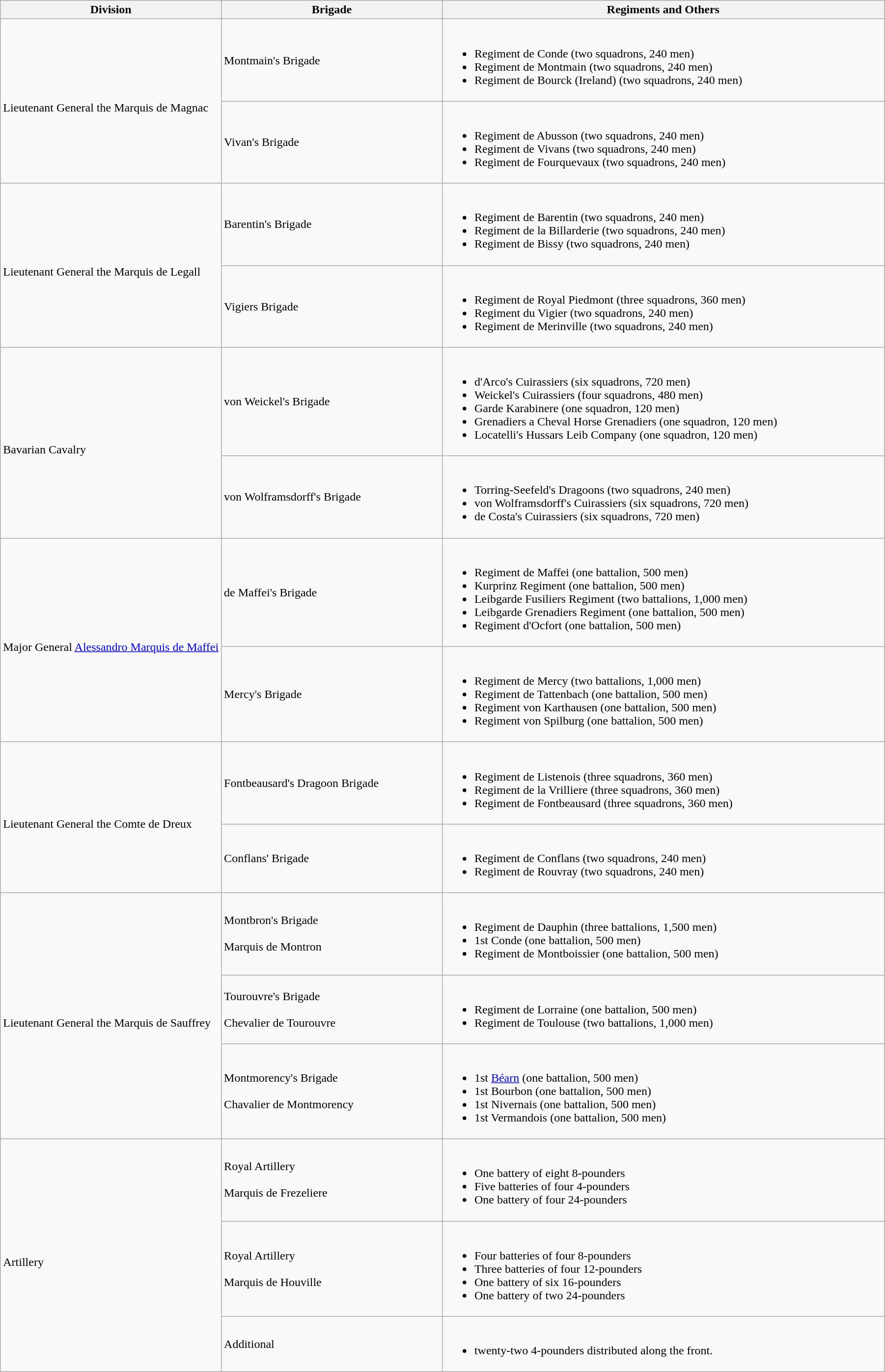<table class="wikitable">
<tr>
<th width=25%>Division</th>
<th width=25%>Brigade</th>
<th>Regiments and Others</th>
</tr>
<tr>
<td rowspan=2><br>Lieutenant General the Marquis de Magnac</td>
<td>Montmain's Brigade</td>
<td><br><ul><li>Regiment de Conde (two squadrons, 240 men)</li><li>Regiment de Montmain (two squadrons, 240 men)</li><li>Regiment de Bourck (Ireland) (two squadrons, 240 men)</li></ul></td>
</tr>
<tr>
<td>Vivan's Brigade</td>
<td><br><ul><li>Regiment de Abusson (two squadrons, 240 men)</li><li>Regiment de Vivans (two squadrons, 240 men)</li><li>Regiment de Fourquevaux (two squadrons, 240 men)</li></ul></td>
</tr>
<tr>
<td rowspan=2><br>Lieutenant General the Marquis de Legall</td>
<td>Barentin's Brigade</td>
<td><br><ul><li>Regiment de Barentin (two squadrons, 240 men)</li><li>Regiment de la Billarderie (two squadrons, 240 men)</li><li>Regiment de Bissy (two squadrons, 240 men)</li></ul></td>
</tr>
<tr>
<td>Vigiers Brigade</td>
<td><br><ul><li>Regiment de Royal Piedmont (three squadrons, 360 men)</li><li>Regiment du Vigier (two squadrons, 240 men)</li><li>Regiment de Merinville (two squadrons, 240 men)</li></ul></td>
</tr>
<tr>
<td rowspan=2><br>Bavarian Cavalry</td>
<td>von Weickel's Brigade</td>
<td><br><ul><li>d'Arco's Cuirassiers (six squadrons, 720 men)</li><li>Weickel's Cuirassiers (four squadrons, 480 men)</li><li>Garde Karabinere (one squadron, 120 men)</li><li>Grenadiers a Cheval Horse Grenadiers (one squadron, 120 men)</li><li>Locatelli's Hussars Leib Company (one squadron, 120 men)</li></ul></td>
</tr>
<tr>
<td>von Wolframsdorff's Brigade</td>
<td><br><ul><li>Torring-Seefeld's Dragoons (two squadrons, 240 men)</li><li>von Wolframsdorff's Cuirassiers (six squadrons, 720 men)</li><li>de Costa's Cuirassiers (six squadrons, 720 men)</li></ul></td>
</tr>
<tr>
<td rowspan=2><br>Major General <a href='#'>Alessandro Marquis de Maffei</a></td>
<td>de Maffei's Brigade</td>
<td><br><ul><li>Regiment de Maffei (one battalion, 500 men)</li><li>Kurprinz Regiment (one battalion, 500 men)</li><li>Leibgarde Fusiliers Regiment (two battalions, 1,000 men)</li><li>Leibgarde Grenadiers Regiment (one battalion, 500 men)</li><li>Regiment d'Ocfort (one battalion, 500 men)</li></ul></td>
</tr>
<tr>
<td>Mercy's Brigade</td>
<td><br><ul><li>Regiment de Mercy (two battalions, 1,000 men)</li><li>Regiment de Tattenbach (one battalion, 500 men)</li><li>Regiment von Karthausen (one battalion, 500 men)</li><li>Regiment von Spilburg (one battalion, 500 men)</li></ul></td>
</tr>
<tr>
<td rowspan=2><br>Lieutenant General the Comte de Dreux</td>
<td>Fontbeausard's Dragoon Brigade</td>
<td><br><ul><li>Regiment de Listenois (three squadrons, 360 men)</li><li>Regiment de la Vrilliere (three squadrons, 360 men)</li><li>Regiment de Fontbeausard (three squadrons, 360 men)</li></ul></td>
</tr>
<tr>
<td>Conflans' Brigade</td>
<td><br><ul><li>Regiment de Conflans (two squadrons, 240 men)</li><li>Regiment de Rouvray (two squadrons, 240 men)</li></ul></td>
</tr>
<tr>
<td rowspan=3><br>Lieutenant General the Marquis de Sauffrey</td>
<td>Montbron's Brigade<br><br>
Marquis de Montron</td>
<td><br><ul><li>Regiment de Dauphin (three battalions, 1,500 men)</li><li>1st Conde (one battalion, 500 men)</li><li>Regiment de Montboissier (one battalion, 500 men)</li></ul></td>
</tr>
<tr>
<td>Tourouvre's Brigade<br><br>
Chevalier de Tourouvre</td>
<td><br><ul><li>Regiment de Lorraine (one battalion, 500 men)</li><li>Regiment de Toulouse (two battalions, 1,000 men)</li></ul></td>
</tr>
<tr>
<td>Montmorency's Brigade<br><br>
Chavalier de Montmorency</td>
<td><br><ul><li>1st <a href='#'>Béarn</a> (one battalion, 500 men)</li><li>1st Bourbon (one battalion, 500 men)</li><li>1st Nivernais (one battalion, 500 men)</li><li>1st Vermandois (one battalion, 500 men)</li></ul></td>
</tr>
<tr>
<td rowspan=3><br>Artillery</td>
<td>Royal Artillery<br><br>
Marquis de Frezeliere</td>
<td><br><ul><li>One battery of eight 8-pounders</li><li>Five batteries of four 4-pounders</li><li>One battery of four 24-pounders</li></ul></td>
</tr>
<tr>
<td>Royal Artillery<br><br>
Marquis de Houville</td>
<td><br><ul><li>Four batteries of four 8-pounders</li><li>Three batteries of four 12-pounders</li><li>One battery of six 16-pounders</li><li>One battery of two 24-pounders</li></ul></td>
</tr>
<tr>
<td>Additional</td>
<td><br><ul><li>twenty-two 4-pounders distributed along the front.</li></ul></td>
</tr>
</table>
